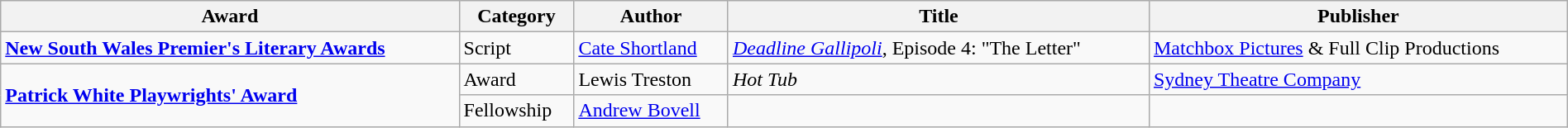<table class="wikitable" width=100%>
<tr>
<th>Award</th>
<th>Category</th>
<th>Author</th>
<th>Title</th>
<th>Publisher</th>
</tr>
<tr>
<td><strong><a href='#'>New South Wales Premier's Literary Awards</a></strong></td>
<td>Script</td>
<td><a href='#'>Cate Shortland</a></td>
<td><em><a href='#'>Deadline Gallipoli</a></em>, Episode 4: "The Letter"</td>
<td><a href='#'>Matchbox Pictures</a> & Full Clip Productions</td>
</tr>
<tr>
<td rowspan=2><strong><a href='#'>Patrick White Playwrights' Award</a></strong></td>
<td>Award</td>
<td>Lewis Treston</td>
<td><em>Hot Tub</em></td>
<td><a href='#'>Sydney Theatre Company</a></td>
</tr>
<tr>
<td>Fellowship</td>
<td><a href='#'>Andrew Bovell</a></td>
<td></td>
<td></td>
</tr>
</table>
